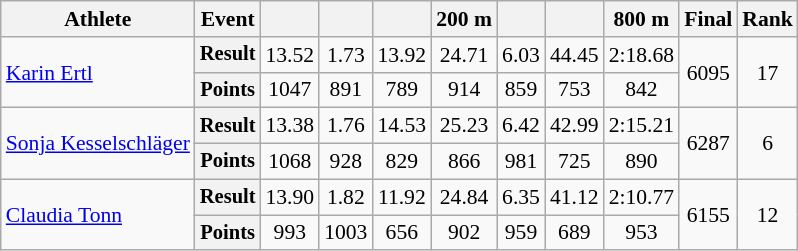<table class="wikitable" style="font-size:90%">
<tr>
<th>Athlete</th>
<th>Event</th>
<th></th>
<th></th>
<th></th>
<th>200 m</th>
<th></th>
<th></th>
<th>800 m</th>
<th>Final</th>
<th>Rank</th>
</tr>
<tr align=center>
<td align=left rowspan=2><a href='#'>Karin Ertl</a></td>
<th style="font-size:95%">Result</th>
<td>13.52</td>
<td>1.73</td>
<td>13.92</td>
<td>24.71</td>
<td>6.03</td>
<td>44.45</td>
<td>2:18.68</td>
<td rowspan=2>6095</td>
<td rowspan=2>17</td>
</tr>
<tr align=center>
<th style="font-size:95%">Points</th>
<td>1047</td>
<td>891</td>
<td>789</td>
<td>914</td>
<td>859</td>
<td>753</td>
<td>842</td>
</tr>
<tr align=center>
<td align=left rowspan=2><a href='#'>Sonja Kesselschläger</a></td>
<th style="font-size:95%">Result</th>
<td>13.38</td>
<td>1.76</td>
<td>14.53</td>
<td>25.23</td>
<td>6.42</td>
<td>42.99</td>
<td>2:15.21</td>
<td rowspan=2>6287</td>
<td rowspan=2>6</td>
</tr>
<tr align=center>
<th style="font-size:95%">Points</th>
<td>1068</td>
<td>928</td>
<td>829</td>
<td>866</td>
<td>981</td>
<td>725</td>
<td>890</td>
</tr>
<tr align=center>
<td align=left rowspan=2><a href='#'>Claudia Tonn</a></td>
<th style="font-size:95%">Result</th>
<td>13.90</td>
<td>1.82</td>
<td>11.92</td>
<td>24.84</td>
<td>6.35</td>
<td>41.12</td>
<td>2:10.77</td>
<td rowspan=2>6155</td>
<td rowspan=2>12</td>
</tr>
<tr align=center>
<th style="font-size:95%">Points</th>
<td>993</td>
<td>1003</td>
<td>656</td>
<td>902</td>
<td>959</td>
<td>689</td>
<td>953</td>
</tr>
</table>
